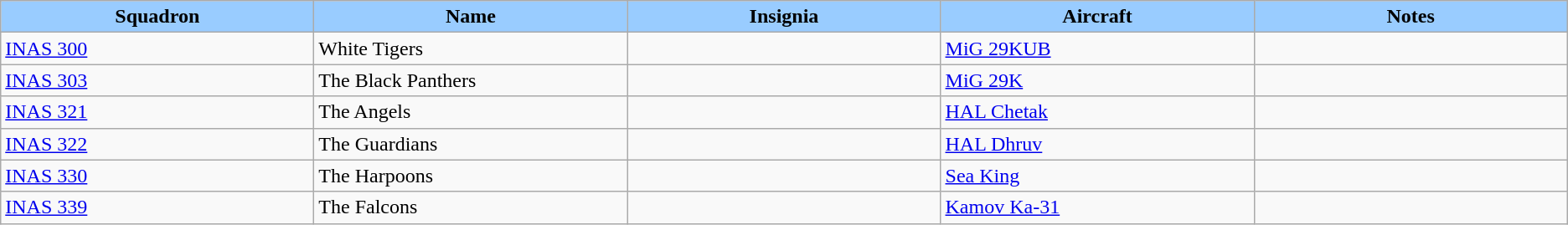<table class="wikitable sortable">
<tr>
<th style="width:10%; background:#9cf;">Squadron</th>
<th style="width:10%; background:#9cf;">Name</th>
<th style="width:10%; background:#9cf;">Insignia</th>
<th style="width:10%; background:#9cf;">Aircraft</th>
<th style="width:10%; background:#9cf;">Notes</th>
</tr>
<tr>
<td><a href='#'>INAS 300</a></td>
<td>White Tigers</td>
<td></td>
<td><a href='#'>MiG 29KUB</a></td>
<td></td>
</tr>
<tr>
<td><a href='#'>INAS 303</a></td>
<td>The Black Panthers</td>
<td></td>
<td><a href='#'>MiG 29K</a></td>
<td></td>
</tr>
<tr>
<td><a href='#'>INAS 321</a></td>
<td>The Angels</td>
<td></td>
<td><a href='#'>HAL Chetak</a></td>
<td></td>
</tr>
<tr>
<td><a href='#'>INAS 322</a></td>
<td>The Guardians</td>
<td></td>
<td><a href='#'>HAL Dhruv</a></td>
<td></td>
</tr>
<tr>
<td><a href='#'>INAS 330</a></td>
<td>The Harpoons</td>
<td></td>
<td><a href='#'>Sea King</a></td>
<td></td>
</tr>
<tr>
<td><a href='#'>INAS 339</a></td>
<td>The Falcons</td>
<td></td>
<td><a href='#'>Kamov Ka-31</a></td>
<td></td>
</tr>
</table>
